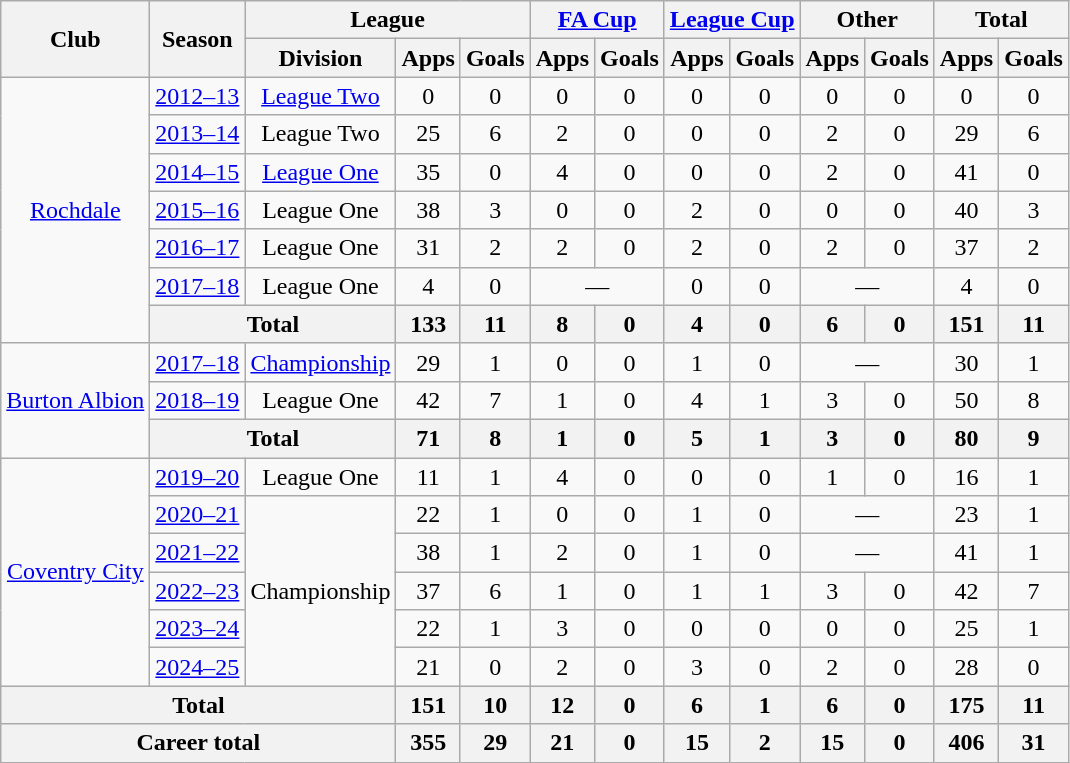<table class="wikitable" style="text-align:center">
<tr>
<th rowspan="2">Club</th>
<th rowspan="2">Season</th>
<th colspan="3">League</th>
<th colspan="2"><a href='#'>FA Cup</a></th>
<th colspan="2"><a href='#'>League Cup</a></th>
<th colspan="2">Other</th>
<th colspan="2">Total</th>
</tr>
<tr>
<th>Division</th>
<th>Apps</th>
<th>Goals</th>
<th>Apps</th>
<th>Goals</th>
<th>Apps</th>
<th>Goals</th>
<th>Apps</th>
<th>Goals</th>
<th>Apps</th>
<th>Goals</th>
</tr>
<tr>
<td rowspan="7"><a href='#'>Rochdale</a></td>
<td><a href='#'>2012–13</a></td>
<td><a href='#'>League Two</a></td>
<td>0</td>
<td>0</td>
<td>0</td>
<td>0</td>
<td>0</td>
<td>0</td>
<td>0</td>
<td>0</td>
<td>0</td>
<td>0</td>
</tr>
<tr>
<td><a href='#'>2013–14</a></td>
<td>League Two</td>
<td>25</td>
<td>6</td>
<td>2</td>
<td>0</td>
<td>0</td>
<td>0</td>
<td>2</td>
<td>0</td>
<td>29</td>
<td>6</td>
</tr>
<tr>
<td><a href='#'>2014–15</a></td>
<td><a href='#'>League One</a></td>
<td>35</td>
<td>0</td>
<td>4</td>
<td>0</td>
<td>0</td>
<td>0</td>
<td>2</td>
<td>0</td>
<td>41</td>
<td>0</td>
</tr>
<tr>
<td><a href='#'>2015–16</a></td>
<td>League One</td>
<td>38</td>
<td>3</td>
<td>0</td>
<td>0</td>
<td>2</td>
<td>0</td>
<td>0</td>
<td>0</td>
<td>40</td>
<td>3</td>
</tr>
<tr>
<td><a href='#'>2016–17</a></td>
<td>League One</td>
<td>31</td>
<td>2</td>
<td>2</td>
<td>0</td>
<td>2</td>
<td>0</td>
<td>2</td>
<td>0</td>
<td>37</td>
<td>2</td>
</tr>
<tr>
<td><a href='#'>2017–18</a></td>
<td>League One</td>
<td>4</td>
<td>0</td>
<td colspan="2">—</td>
<td>0</td>
<td>0</td>
<td colspan="2">—</td>
<td>4</td>
<td>0</td>
</tr>
<tr>
<th colspan="2">Total</th>
<th>133</th>
<th>11</th>
<th>8</th>
<th>0</th>
<th>4</th>
<th>0</th>
<th>6</th>
<th>0</th>
<th>151</th>
<th>11</th>
</tr>
<tr>
<td rowspan="3"><a href='#'>Burton Albion</a></td>
<td><a href='#'>2017–18</a></td>
<td><a href='#'>Championship</a></td>
<td>29</td>
<td>1</td>
<td>0</td>
<td>0</td>
<td>1</td>
<td>0</td>
<td colspan="2">—</td>
<td>30</td>
<td>1</td>
</tr>
<tr>
<td><a href='#'>2018–19</a></td>
<td>League One</td>
<td>42</td>
<td>7</td>
<td>1</td>
<td>0</td>
<td>4</td>
<td>1</td>
<td>3</td>
<td>0</td>
<td>50</td>
<td>8</td>
</tr>
<tr>
<th colspan="2">Total</th>
<th>71</th>
<th>8</th>
<th>1</th>
<th>0</th>
<th>5</th>
<th>1</th>
<th>3</th>
<th>0</th>
<th>80</th>
<th>9</th>
</tr>
<tr>
<td rowspan="6"><a href='#'>Coventry City</a></td>
<td><a href='#'>2019–20</a></td>
<td>League One</td>
<td>11</td>
<td>1</td>
<td>4</td>
<td>0</td>
<td>0</td>
<td>0</td>
<td>1</td>
<td>0</td>
<td>16</td>
<td>1</td>
</tr>
<tr>
<td><a href='#'>2020–21</a></td>
<td rowspan="5">Championship</td>
<td>22</td>
<td>1</td>
<td>0</td>
<td>0</td>
<td>1</td>
<td>0</td>
<td colspan="2">—</td>
<td>23</td>
<td>1</td>
</tr>
<tr>
<td><a href='#'>2021–22</a></td>
<td>38</td>
<td>1</td>
<td>2</td>
<td>0</td>
<td>1</td>
<td>0</td>
<td colspan=2>—</td>
<td>41</td>
<td>1</td>
</tr>
<tr>
<td><a href='#'>2022–23</a></td>
<td>37</td>
<td>6</td>
<td>1</td>
<td>0</td>
<td>1</td>
<td>1</td>
<td>3</td>
<td>0</td>
<td>42</td>
<td>7</td>
</tr>
<tr>
<td><a href='#'>2023–24</a></td>
<td>22</td>
<td>1</td>
<td>3</td>
<td>0</td>
<td>0</td>
<td>0</td>
<td>0</td>
<td>0</td>
<td>25</td>
<td>1</td>
</tr>
<tr>
<td><a href='#'>2024–25</a></td>
<td>21</td>
<td>0</td>
<td>2</td>
<td>0</td>
<td>3</td>
<td>0</td>
<td>2</td>
<td>0</td>
<td>28</td>
<td>0</td>
</tr>
<tr>
<th colspan="3">Total</th>
<th>151</th>
<th>10</th>
<th>12</th>
<th>0</th>
<th>6</th>
<th>1</th>
<th>6</th>
<th>0</th>
<th>175</th>
<th>11</th>
</tr>
<tr>
<th colspan="3">Career total</th>
<th>355</th>
<th>29</th>
<th>21</th>
<th>0</th>
<th>15</th>
<th>2</th>
<th>15</th>
<th>0</th>
<th>406</th>
<th>31</th>
</tr>
</table>
